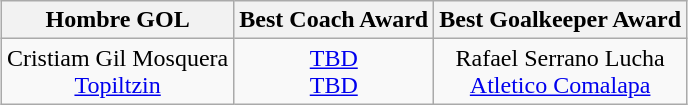<table class="wikitable" style="margin: 0 auto;">
<tr>
<th>Hombre GOL</th>
<th>Best Coach Award</th>
<th>Best Goalkeeper Award</th>
</tr>
<tr>
<td align=center> Cristiam Gil Mosquera<br><a href='#'>Topiltzin</a></td>
<td align=center> <a href='#'>TBD</a><br><a href='#'>TBD</a></td>
<td align=center> Rafael Serrano Lucha<br><a href='#'>Atletico Comalapa</a></td>
</tr>
</table>
